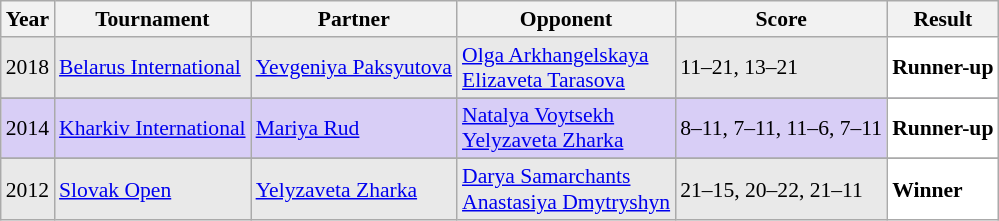<table class="sortable wikitable" style="font-size: 90%;">
<tr>
<th>Year</th>
<th>Tournament</th>
<th>Partner</th>
<th>Opponent</th>
<th>Score</th>
<th>Result</th>
</tr>
<tr style="background:#E9E9E9">
<td align="center">2018</td>
<td align="left"><a href='#'>Belarus International</a></td>
<td align="left"> <a href='#'>Yevgeniya Paksyutova</a></td>
<td align="left"> <a href='#'>Olga Arkhangelskaya</a> <br>  <a href='#'>Elizaveta Tarasova</a></td>
<td align="left">11–21, 13–21</td>
<td style="text-align:left; background:white"> <strong>Runner-up</strong></td>
</tr>
<tr>
</tr>
<tr style="background:#D8CEF6">
<td align="center">2014</td>
<td align="left"><a href='#'>Kharkiv International</a></td>
<td align="left"> <a href='#'>Mariya Rud</a></td>
<td align="left"> <a href='#'>Natalya Voytsekh</a> <br>  <a href='#'>Yelyzaveta Zharka</a></td>
<td align="left">8–11, 7–11, 11–6, 7–11</td>
<td style="text-align:left; background:white"> <strong>Runner-up</strong></td>
</tr>
<tr>
</tr>
<tr style="background:#E9E9E9">
<td align="center">2012</td>
<td align="left"><a href='#'>Slovak Open</a></td>
<td align="left"> <a href='#'>Yelyzaveta Zharka</a></td>
<td align="left"> <a href='#'>Darya Samarchants</a> <br>  <a href='#'>Anastasiya Dmytryshyn</a></td>
<td align="left">21–15, 20–22, 21–11</td>
<td style="text-align:left; background:white"> <strong>Winner</strong></td>
</tr>
</table>
